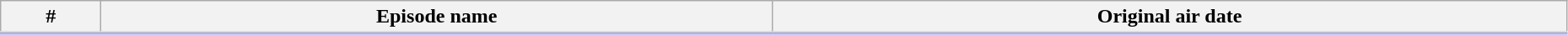<table class="wikitable" width="98%" style="background:#FFF;">
<tr style="border-bottom:3px solid #CCF">
<th>#</th>
<th>Episode name</th>
<th>Original air date</th>
</tr>
<tr>
</tr>
</table>
